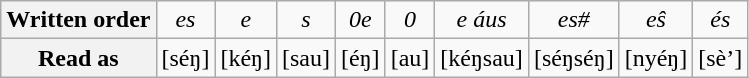<table class=wikitable>
<tr align=center>
<th>Written order</th>
<td><em>es</em></td>
<td><em>e</em></td>
<td><em>s</em></td>
<td><em>0e</em></td>
<td><em>0</em></td>
<td><em>e áus</em></td>
<td><em>es#</em></td>
<td><em>eŝ</em></td>
<td><em>és</em></td>
</tr>
<tr align=center>
<th>Read as</th>
<td>[séŋ]</td>
<td>[kéŋ]</td>
<td>[sau]</td>
<td>[éŋ]</td>
<td>[au]</td>
<td>[kéŋsau]</td>
<td>[séŋséŋ]</td>
<td>[nyéŋ]</td>
<td>[sè’]</td>
</tr>
</table>
